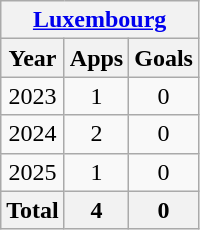<table class="wikitable" style="text-align:center">
<tr>
<th colspan=3><a href='#'>Luxembourg</a></th>
</tr>
<tr>
<th>Year</th>
<th>Apps</th>
<th>Goals</th>
</tr>
<tr>
<td>2023</td>
<td>1</td>
<td>0</td>
</tr>
<tr>
<td>2024</td>
<td>2</td>
<td>0</td>
</tr>
<tr>
<td>2025</td>
<td>1</td>
<td>0</td>
</tr>
<tr>
<th>Total</th>
<th>4</th>
<th>0</th>
</tr>
</table>
